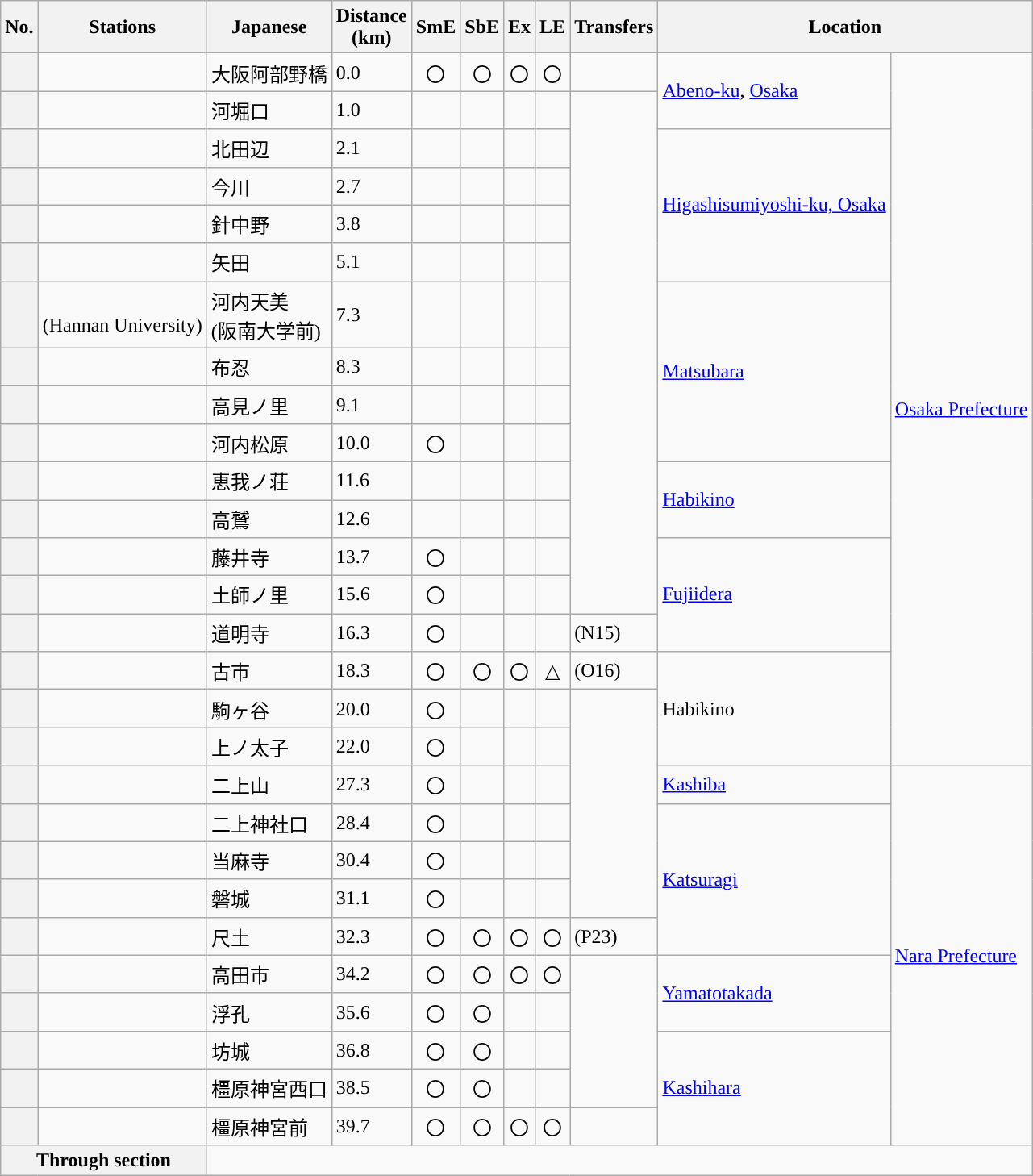<table class=wikitable>
<tr style="text-align: center; border-bottom:solid 2px #">
<th>No.</th>
<th>Stations</th>
<th>Japanese</th>
<th>Distance<br>(km)</th>
<th>SmE</th>
<th>SbE</th>
<th>Ex</th>
<th>LE</th>
<th>Transfers</th>
<th colspan="2">Location</th>
</tr>
<tr>
<th></th>
<td></td>
<td>大阪阿部野橋</td>
<td>0.0</td>
<td style="text-align: center;">〇</td>
<td style="text-align: center;">〇</td>
<td style="text-align: center;">〇</td>
<td style="text-align: center;">〇</td>
<td style="text-align: left;"></td>
<td rowspan="2"><a href='#'>Abeno-ku</a>, <a href='#'>Osaka</a></td>
<td rowspan="18"><a href='#'>Osaka Prefecture</a></td>
</tr>
<tr>
<th></th>
<td></td>
<td>河堀口</td>
<td>1.0</td>
<td style="text-align: center;"> </td>
<td style="text-align: center;"> </td>
<td style="text-align: center;"> </td>
<td style="text-align: center;"> </td>
<td rowspan="13"></td>
</tr>
<tr>
<th></th>
<td></td>
<td>北田辺</td>
<td>2.1</td>
<td style="text-align: center;"> </td>
<td style="text-align: center;"> </td>
<td style="text-align: center;"> </td>
<td style="text-align: center;"> </td>
<td rowspan="4"><a href='#'>Higashisumiyoshi-ku, Osaka</a></td>
</tr>
<tr>
<th></th>
<td></td>
<td>今川</td>
<td>2.7</td>
<td style="text-align: center;"> </td>
<td style="text-align: center;"> </td>
<td style="text-align: center;"> </td>
<td style="text-align: center;"> </td>
</tr>
<tr>
<th></th>
<td></td>
<td>針中野</td>
<td>3.8</td>
<td style="text-align: center;"> </td>
<td style="text-align: center;"> </td>
<td style="text-align: center;"> </td>
<td style="text-align: center;"> </td>
</tr>
<tr>
<th></th>
<td></td>
<td>矢田</td>
<td>5.1</td>
<td style="text-align: center;"> </td>
<td style="text-align: center;"> </td>
<td style="text-align: center;"> </td>
<td style="text-align: center;"> </td>
</tr>
<tr>
<th></th>
<td><br><span>(Hannan University)</span></td>
<td>河内天美<br><span>(阪南大学前)</span></td>
<td>7.3</td>
<td style="text-align: center;"> </td>
<td style="text-align: center;"> </td>
<td style="text-align: center;"> </td>
<td style="text-align: center;"> </td>
<td rowspan="4"><a href='#'>Matsubara</a></td>
</tr>
<tr>
<th></th>
<td></td>
<td>布忍</td>
<td>8.3</td>
<td style="text-align: center;"> </td>
<td style="text-align: center;"> </td>
<td style="text-align: center;"> </td>
<td style="text-align: center;"> </td>
</tr>
<tr>
<th></th>
<td></td>
<td>高見ノ里</td>
<td>9.1</td>
<td style="text-align: center;"> </td>
<td style="text-align: center;"> </td>
<td style="text-align: center;"> </td>
<td style="text-align: center;"> </td>
</tr>
<tr>
<th></th>
<td></td>
<td>河内松原</td>
<td>10.0</td>
<td style="text-align: center;">〇</td>
<td style="text-align: center;"> </td>
<td style="text-align: center;"> </td>
<td style="text-align: center;"> </td>
</tr>
<tr>
<th></th>
<td></td>
<td>恵我ノ荘</td>
<td>11.6</td>
<td style="text-align: center;"> </td>
<td style="text-align: center;"> </td>
<td style="text-align: center;"> </td>
<td style="text-align: center;"> </td>
<td rowspan="2"><a href='#'>Habikino</a></td>
</tr>
<tr>
<th></th>
<td></td>
<td>高鷲</td>
<td>12.6</td>
<td style="text-align: center;"> </td>
<td style="text-align: center;"> </td>
<td style="text-align: center;"> </td>
<td style="text-align: center;"> </td>
</tr>
<tr>
<th></th>
<td></td>
<td>藤井寺</td>
<td>13.7</td>
<td style="text-align: center;">〇</td>
<td style="text-align: center;"> </td>
<td style="text-align: center;"> </td>
<td style="text-align: center;"> </td>
<td rowspan="3"><a href='#'>Fujiidera</a></td>
</tr>
<tr>
<th></th>
<td></td>
<td>土師ノ里</td>
<td>15.6</td>
<td style="text-align: center;">〇</td>
<td style="text-align: center;"> </td>
<td style="text-align: center;"> </td>
<td style="text-align: center;"> </td>
</tr>
<tr>
<th></th>
<td></td>
<td>道明寺</td>
<td>16.3</td>
<td style="text-align: center;">〇</td>
<td style="text-align: center;"> </td>
<td style="text-align: center;"> </td>
<td style="text-align: center;"> </td>
<td>  (N15)</td>
</tr>
<tr>
<th></th>
<td></td>
<td>古市</td>
<td>18.3</td>
<td style="text-align: center;">〇</td>
<td style="text-align: center;">〇</td>
<td style="text-align: center;">〇</td>
<td style="text-align: center;">△</td>
<td style="text-align:left;">  (O16)</td>
<td rowspan="3">Habikino</td>
</tr>
<tr>
<th></th>
<td></td>
<td>駒ヶ谷</td>
<td>20.0</td>
<td style="text-align: center;">〇</td>
<td style="text-align: center;"> </td>
<td style="text-align: center;"> </td>
<td style="text-align: center;"> </td>
<td rowspan="6"></td>
</tr>
<tr>
<th></th>
<td></td>
<td>上ノ太子</td>
<td>22.0</td>
<td style="text-align: center;">〇</td>
<td style="text-align: center;"> </td>
<td style="text-align: center;"> </td>
<td style="text-align: center;"> </td>
</tr>
<tr>
<th></th>
<td></td>
<td>二上山</td>
<td>27.3</td>
<td style="text-align: center;">〇</td>
<td style="text-align: center;"> </td>
<td style="text-align: center;"> </td>
<td style="text-align: center;"> </td>
<td><a href='#'>Kashiba</a></td>
<td rowspan="10"><a href='#'>Nara Prefecture</a></td>
</tr>
<tr>
<th></th>
<td></td>
<td>二上神社口</td>
<td>28.4</td>
<td style="text-align: center;">〇</td>
<td style="text-align: center;"> </td>
<td style="text-align: center;"> </td>
<td style="text-align: center;"> </td>
<td rowspan="4"><a href='#'>Katsuragi</a></td>
</tr>
<tr>
<th></th>
<td></td>
<td>当麻寺</td>
<td>30.4</td>
<td style="text-align: center;">〇</td>
<td style="text-align: center;"> </td>
<td style="text-align: center;"> </td>
<td style="text-align: center;"> </td>
</tr>
<tr>
<th></th>
<td></td>
<td>磐城</td>
<td>31.1</td>
<td style="text-align: center;">〇</td>
<td style="text-align: center;"> </td>
<td style="text-align: center;"> </td>
<td style="text-align: center;"> </td>
</tr>
<tr>
<th></th>
<td></td>
<td>尺土</td>
<td>32.3</td>
<td style="text-align: center;">〇</td>
<td style="text-align: center;">〇</td>
<td style="text-align: center;">〇</td>
<td style="text-align: center;">〇</td>
<td>  (P23)</td>
</tr>
<tr>
<th></th>
<td></td>
<td>高田市</td>
<td>34.2</td>
<td style="text-align: center;">〇</td>
<td style="text-align: center;">〇</td>
<td style="text-align: center;">〇</td>
<td style="text-align: center;">〇</td>
<td rowspan="4"></td>
<td rowspan="2"><a href='#'>Yamatotakada</a></td>
</tr>
<tr>
<th></th>
<td></td>
<td>浮孔</td>
<td>35.6</td>
<td style="text-align: center;">〇</td>
<td style="text-align: center;">〇</td>
<td style="text-align: center;"> </td>
<td style="text-align: center;"> </td>
</tr>
<tr>
<th></th>
<td></td>
<td>坊城</td>
<td>36.8</td>
<td style="text-align: center;">〇</td>
<td style="text-align: center;">〇</td>
<td style="text-align: center;"> </td>
<td style="text-align: center;"> </td>
<td rowspan="3"><a href='#'>Kashihara</a></td>
</tr>
<tr>
<th></th>
<td></td>
<td>橿原神宮西口</td>
<td>38.5</td>
<td style="text-align: center;">〇</td>
<td style="text-align: center;">〇</td>
<td style="text-align: center;"> </td>
<td style="text-align: center;"> </td>
</tr>
<tr>
<th></th>
<td></td>
<td>橿原神宮前</td>
<td>39.7</td>
<td style="text-align: center;">〇</td>
<td style="text-align: center;">〇</td>
<td style="text-align: center;">〇</td>
<td style="text-align: center;">〇</td>
<td style="text-align:left;"></td>
</tr>
<tr>
<th colspan=2>Through section</th>
<td colspan=9><br></td>
</tr>
</table>
